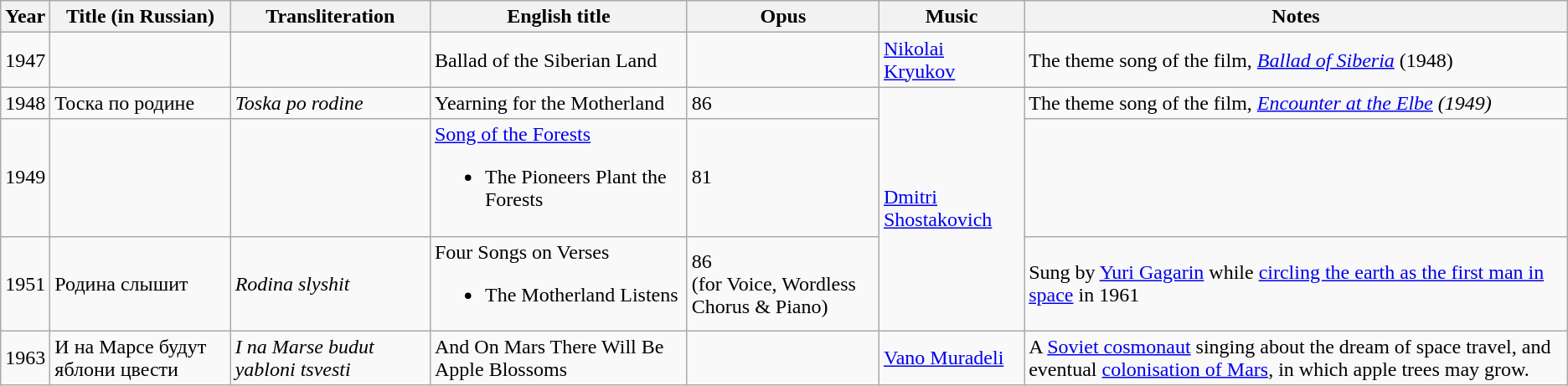<table class="wikitable">
<tr>
<th>Year</th>
<th>Title (in Russian)</th>
<th>Transliteration</th>
<th>English title</th>
<th>Opus</th>
<th>Music</th>
<th>Notes</th>
</tr>
<tr>
<td>1947</td>
<td></td>
<td></td>
<td>Ballad of the Siberian Land</td>
<td></td>
<td><a href='#'>Nikolai Kryukov</a></td>
<td>The theme song of the film, <em><a href='#'>Ballad of Siberia</a></em> (1948)</td>
</tr>
<tr>
<td>1948</td>
<td>Тоска по родине</td>
<td><em>Toska po rodine</em></td>
<td>Yearning for the Motherland</td>
<td>86</td>
<td rowspan="3"><a href='#'>Dmitri Shostakovich</a></td>
<td>The theme song of the film, <em><a href='#'>Encounter at the Elbe</a> (1949)</em></td>
</tr>
<tr>
<td>1949</td>
<td></td>
<td></td>
<td><a href='#'>Song of the Forests</a><br><ul><li>The Pioneers Plant the Forests</li></ul></td>
<td>81</td>
<td></td>
</tr>
<tr>
<td>1951</td>
<td>Родина слышит</td>
<td><em>Rodina slyshit</em></td>
<td>Four Songs on Verses<br><ul><li>The Motherland Listens</li></ul></td>
<td>86<br>(for Voice, Wordless Chorus & Piano)</td>
<td>Sung by <a href='#'>Yuri Gagarin</a> while <a href='#'>circling the earth as the first man in space</a> in 1961</td>
</tr>
<tr>
<td>1963</td>
<td>И на Марсе будут яблони цвести</td>
<td><em>I na Marse budut yabloni tsvesti</em></td>
<td>And On Mars There Will Be Apple Blossoms</td>
<td></td>
<td><a href='#'>Vano Muradeli</a></td>
<td>A <a href='#'>Soviet cosmonaut</a> singing about the dream of space travel, and eventual <a href='#'>colonisation of Mars</a>, in which apple trees may grow.</td>
</tr>
</table>
